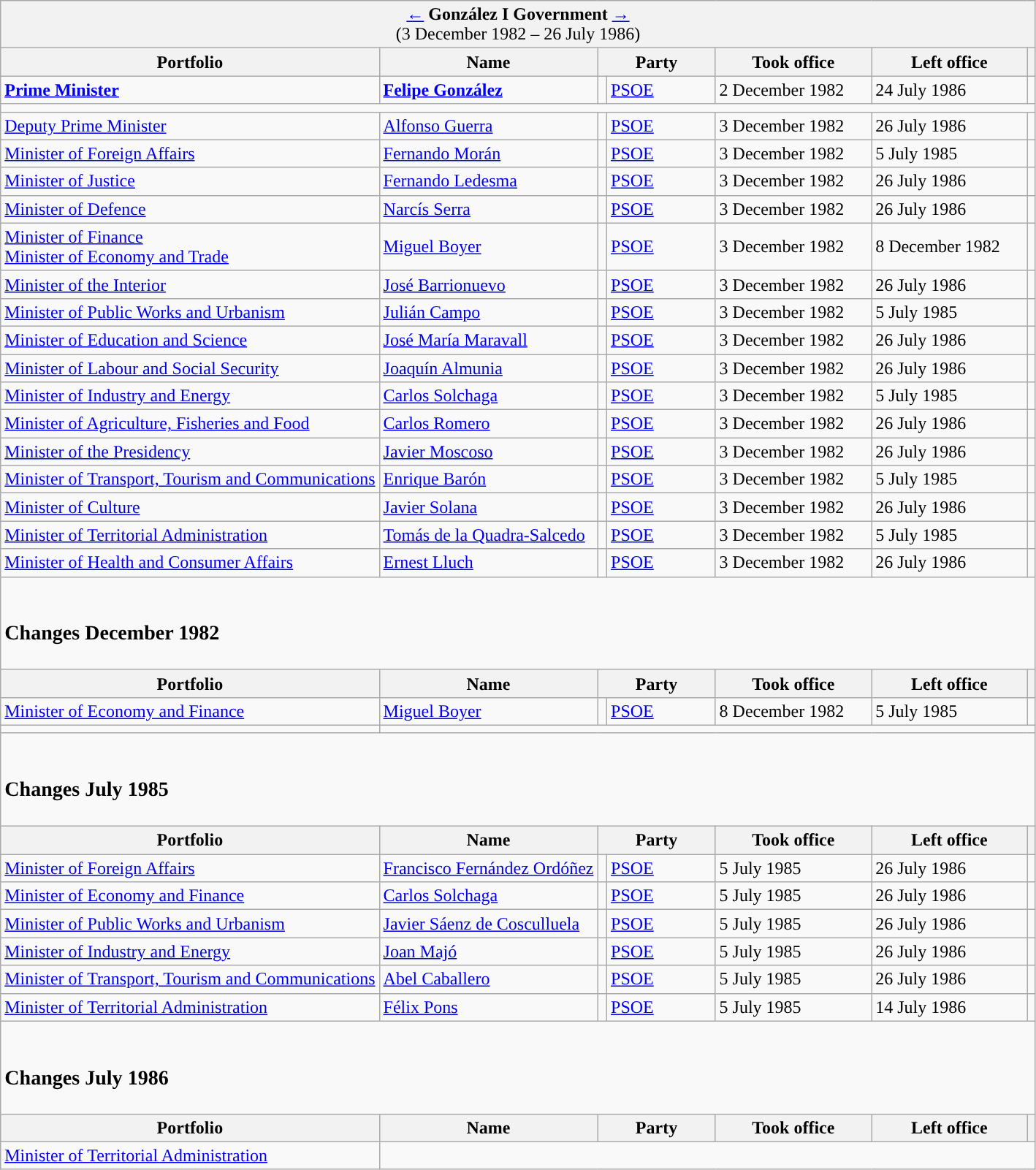<table class="wikitable">
<tr>
<td colspan="7" bgcolor="#F2F2F2" align="center"><a href='#'>←</a> <strong>González I Government</strong> <a href='#'>→</a><br>(3 December 1982 – 26 July 1986)</td>
</tr>
<tr>
<th>Portfolio</th>
<th>Name</th>
<th width="100px" colspan="2">Party</th>
<th width="135px">Took office</th>
<th width="135px">Left office</th>
<th></th>
</tr>
<tr>
<td><strong><a href='#'>Prime Minister</a></strong></td>
<td><strong><a href='#'>Felipe González</a></strong></td>
<td width="1" style="background-color:"></td>
<td><a href='#'>PSOE</a></td>
<td>2 December 1982</td>
<td>24 July 1986</td>
<td align="center"></td>
</tr>
<tr>
<td colspan="7"></td>
</tr>
<tr>
<td><a href='#'>Deputy Prime Minister</a></td>
<td><a href='#'>Alfonso Guerra</a></td>
<td style="background-color:"></td>
<td><a href='#'>PSOE</a></td>
<td>3 December 1982</td>
<td>26 July 1986</td>
<td align="center"></td>
</tr>
<tr>
<td><a href='#'>Minister of Foreign Affairs</a></td>
<td><a href='#'>Fernando Morán</a></td>
<td style="background-color:"></td>
<td><a href='#'>PSOE</a></td>
<td>3 December 1982</td>
<td>5 July 1985</td>
<td align="center"></td>
</tr>
<tr>
<td><a href='#'>Minister of Justice</a></td>
<td><a href='#'>Fernando Ledesma</a></td>
<td style="background-color:"></td>
<td><a href='#'>PSOE</a> </td>
<td>3 December 1982</td>
<td>26 July 1986</td>
<td align="center"></td>
</tr>
<tr>
<td><a href='#'>Minister of Defence</a></td>
<td><a href='#'>Narcís Serra</a></td>
<td style="background-color:"></td>
<td><a href='#'>PSOE</a> </td>
<td>3 December 1982</td>
<td>26 July 1986</td>
<td align="center"></td>
</tr>
<tr>
<td><a href='#'>Minister of Finance</a><br><a href='#'>Minister of Economy and Trade</a></td>
<td><a href='#'>Miguel Boyer</a></td>
<td style="background-color:"></td>
<td><a href='#'>PSOE</a></td>
<td>3 December 1982</td>
<td>8 December 1982</td>
<td align="center"></td>
</tr>
<tr>
<td><a href='#'>Minister of the Interior</a></td>
<td><a href='#'>José Barrionuevo</a></td>
<td style="background-color:"></td>
<td><a href='#'>PSOE</a></td>
<td>3 December 1982</td>
<td>26 July 1986</td>
<td align="center"></td>
</tr>
<tr>
<td><a href='#'>Minister of Public Works and Urbanism</a></td>
<td><a href='#'>Julián Campo</a></td>
<td style="background-color:"></td>
<td><a href='#'>PSOE</a></td>
<td>3 December 1982</td>
<td>5 July 1985</td>
<td align="center"></td>
</tr>
<tr>
<td><a href='#'>Minister of Education and Science</a></td>
<td><a href='#'>José María Maravall</a></td>
<td style="background-color:"></td>
<td><a href='#'>PSOE</a></td>
<td>3 December 1982</td>
<td>26 July 1986</td>
<td align="center"></td>
</tr>
<tr>
<td><a href='#'>Minister of Labour and Social Security</a></td>
<td><a href='#'>Joaquín Almunia</a></td>
<td style="background-color:"></td>
<td><a href='#'>PSOE</a></td>
<td>3 December 1982</td>
<td>26 July 1986</td>
<td align="center"></td>
</tr>
<tr>
<td><a href='#'>Minister of Industry and Energy</a></td>
<td><a href='#'>Carlos Solchaga</a></td>
<td style="background-color:"></td>
<td><a href='#'>PSOE</a></td>
<td>3 December 1982</td>
<td>5 July 1985</td>
<td align="center"></td>
</tr>
<tr>
<td><a href='#'>Minister of Agriculture, Fisheries and Food</a></td>
<td><a href='#'>Carlos Romero</a></td>
<td style="background-color:"></td>
<td><a href='#'>PSOE</a></td>
<td>3 December 1982</td>
<td>26 July 1986</td>
<td align="center"></td>
</tr>
<tr>
<td><a href='#'>Minister of the Presidency</a></td>
<td><a href='#'>Javier Moscoso</a></td>
<td style="background-color:"></td>
<td><a href='#'>PSOE</a> </td>
<td>3 December 1982</td>
<td>26 July 1986</td>
<td align="center"></td>
</tr>
<tr>
<td><a href='#'>Minister of Transport, Tourism and Communications</a></td>
<td><a href='#'>Enrique Barón</a></td>
<td style="background-color:"></td>
<td><a href='#'>PSOE</a></td>
<td>3 December 1982</td>
<td>5 July 1985</td>
<td align="center"></td>
</tr>
<tr>
<td><a href='#'>Minister of Culture</a></td>
<td><a href='#'>Javier Solana</a></td>
<td style="background-color:"></td>
<td><a href='#'>PSOE</a></td>
<td>3 December 1982</td>
<td>26 July 1986</td>
<td align="center"></td>
</tr>
<tr>
<td><a href='#'>Minister of Territorial Administration</a></td>
<td><a href='#'>Tomás de la Quadra-Salcedo</a></td>
<td style="background-color:"></td>
<td><a href='#'>PSOE</a></td>
<td>3 December 1982</td>
<td>5 July 1985</td>
<td align="center"></td>
</tr>
<tr>
<td><a href='#'>Minister of Health and Consumer Affairs</a></td>
<td><a href='#'>Ernest Lluch</a></td>
<td style="background-color:"></td>
<td><a href='#'>PSOE</a> </td>
<td>3 December 1982</td>
<td>26 July 1986</td>
<td align="center"></td>
</tr>
<tr>
<td colspan="7"><br><h3>Changes December 1982</h3></td>
</tr>
<tr>
<th>Portfolio</th>
<th>Name</th>
<th colspan="2">Party</th>
<th>Took office</th>
<th>Left office</th>
<th></th>
</tr>
<tr>
<td><a href='#'>Minister of Economy and Finance</a></td>
<td><a href='#'>Miguel Boyer</a></td>
<td style="background-color:"></td>
<td><a href='#'>PSOE</a></td>
<td>8 December 1982</td>
<td>5 July 1985</td>
<td align="center"></td>
</tr>
<tr>
<td></td>
<td colspan="6"></td>
</tr>
<tr>
<td colspan="7"><br><h3>Changes July 1985</h3></td>
</tr>
<tr>
<th>Portfolio</th>
<th>Name</th>
<th colspan="2">Party</th>
<th>Took office</th>
<th>Left office</th>
<th></th>
</tr>
<tr>
<td><a href='#'>Minister of Foreign Affairs</a></td>
<td><a href='#'>Francisco Fernández Ordóñez</a></td>
<td style="background-color:"></td>
<td><a href='#'>PSOE</a></td>
<td>5 July 1985</td>
<td>26 July 1986</td>
<td align="center"></td>
</tr>
<tr>
<td><a href='#'>Minister of Economy and Finance</a></td>
<td><a href='#'>Carlos Solchaga</a></td>
<td style="background-color:"></td>
<td><a href='#'>PSOE</a></td>
<td>5 July 1985</td>
<td>26 July 1986</td>
<td align="center"></td>
</tr>
<tr>
<td><a href='#'>Minister of Public Works and Urbanism</a></td>
<td><a href='#'>Javier Sáenz de Cosculluela</a></td>
<td style="background-color:"></td>
<td><a href='#'>PSOE</a></td>
<td>5 July 1985</td>
<td>26 July 1986</td>
<td align="center"></td>
</tr>
<tr>
<td><a href='#'>Minister of Industry and Energy</a></td>
<td><a href='#'>Joan Majó</a></td>
<td style="background-color:"></td>
<td><a href='#'>PSOE</a> </td>
<td>5 July 1985</td>
<td>26 July 1986</td>
<td align="center"></td>
</tr>
<tr>
<td><a href='#'>Minister of Transport, Tourism and Communications</a></td>
<td><a href='#'>Abel Caballero</a></td>
<td style="background-color:"></td>
<td><a href='#'>PSOE</a></td>
<td>5 July 1985</td>
<td>26 July 1986</td>
<td align="center"></td>
</tr>
<tr>
<td><a href='#'>Minister of Territorial Administration</a></td>
<td><a href='#'>Félix Pons</a></td>
<td style="background-color:"></td>
<td><a href='#'>PSOE</a></td>
<td>5 July 1985</td>
<td>14 July 1986</td>
<td align="center"></td>
</tr>
<tr>
<td colspan="7"><br><h3>Changes July 1986</h3></td>
</tr>
<tr>
<th>Portfolio</th>
<th>Name</th>
<th colspan="2">Party</th>
<th>Took office</th>
<th>Left office</th>
<th></th>
</tr>
<tr>
<td><a href='#'>Minister of Territorial Administration</a></td>
<td colspan="6"></td>
</tr>
</table>
